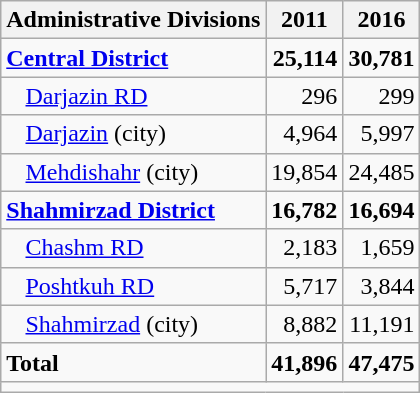<table class="wikitable">
<tr>
<th>Administrative Divisions</th>
<th>2011</th>
<th>2016</th>
</tr>
<tr>
<td><strong><a href='#'>Central District</a></strong></td>
<td style="text-align: right;"><strong>25,114</strong></td>
<td style="text-align: right;"><strong>30,781</strong></td>
</tr>
<tr>
<td style="padding-left: 1em;"><a href='#'>Darjazin RD</a></td>
<td style="text-align: right;">296</td>
<td style="text-align: right;">299</td>
</tr>
<tr>
<td style="padding-left: 1em;"><a href='#'>Darjazin</a> (city)</td>
<td style="text-align: right;">4,964</td>
<td style="text-align: right;">5,997</td>
</tr>
<tr>
<td style="padding-left: 1em;"><a href='#'>Mehdishahr</a> (city)</td>
<td style="text-align: right;">19,854</td>
<td style="text-align: right;">24,485</td>
</tr>
<tr>
<td><strong><a href='#'>Shahmirzad District</a></strong></td>
<td style="text-align: right;"><strong>16,782</strong></td>
<td style="text-align: right;"><strong>16,694</strong></td>
</tr>
<tr>
<td style="padding-left: 1em;"><a href='#'>Chashm RD</a></td>
<td style="text-align: right;">2,183</td>
<td style="text-align: right;">1,659</td>
</tr>
<tr>
<td style="padding-left: 1em;"><a href='#'>Poshtkuh RD</a></td>
<td style="text-align: right;">5,717</td>
<td style="text-align: right;">3,844</td>
</tr>
<tr>
<td style="padding-left: 1em;"><a href='#'>Shahmirzad</a> (city)</td>
<td style="text-align: right;">8,882</td>
<td style="text-align: right;">11,191</td>
</tr>
<tr>
<td><strong>Total</strong></td>
<td style="text-align: right;"><strong>41,896</strong></td>
<td style="text-align: right;"><strong>47,475</strong></td>
</tr>
<tr>
<td colspan=3></td>
</tr>
</table>
